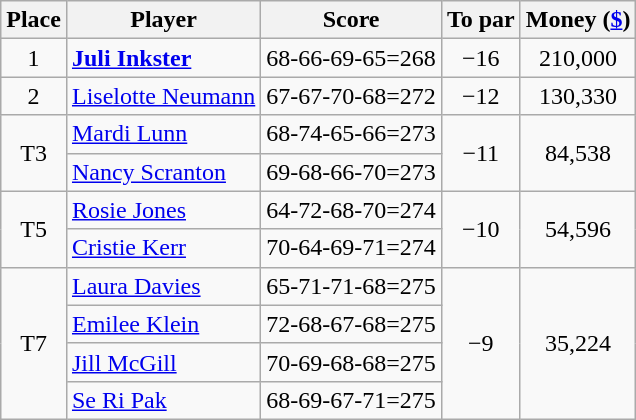<table class="wikitable">
<tr>
<th>Place</th>
<th>Player</th>
<th>Score</th>
<th>To par</th>
<th>Money (<a href='#'>$</a>)</th>
</tr>
<tr>
<td align=center>1</td>
<td> <strong><a href='#'>Juli Inkster</a></strong></td>
<td>68-66-69-65=268</td>
<td align=center>−16</td>
<td align=center>210,000</td>
</tr>
<tr>
<td align=center>2</td>
<td> <a href='#'>Liselotte Neumann</a></td>
<td>67-67-70-68=272</td>
<td align=center>−12</td>
<td align=center>130,330</td>
</tr>
<tr>
<td align=center rowspan=2>T3</td>
<td> <a href='#'>Mardi Lunn</a></td>
<td>68-74-65-66=273</td>
<td align=center rowspan=2>−11</td>
<td align=center rowspan=2>84,538</td>
</tr>
<tr>
<td> <a href='#'>Nancy Scranton</a></td>
<td>69-68-66-70=273</td>
</tr>
<tr>
<td align=center rowspan=2>T5</td>
<td> <a href='#'>Rosie Jones</a></td>
<td>64-72-68-70=274</td>
<td align=center rowspan=2>−10</td>
<td align=center rowspan=2>54,596</td>
</tr>
<tr>
<td> <a href='#'>Cristie Kerr</a></td>
<td>70-64-69-71=274</td>
</tr>
<tr>
<td align=center rowspan=4>T7</td>
<td> <a href='#'>Laura Davies</a></td>
<td>65-71-71-68=275</td>
<td align=center rowspan=4>−9</td>
<td align=center rowspan=4>35,224</td>
</tr>
<tr>
<td> <a href='#'>Emilee Klein</a></td>
<td>72-68-67-68=275</td>
</tr>
<tr>
<td> <a href='#'>Jill McGill</a></td>
<td>70-69-68-68=275</td>
</tr>
<tr>
<td> <a href='#'>Se Ri Pak</a></td>
<td>68-69-67-71=275</td>
</tr>
</table>
